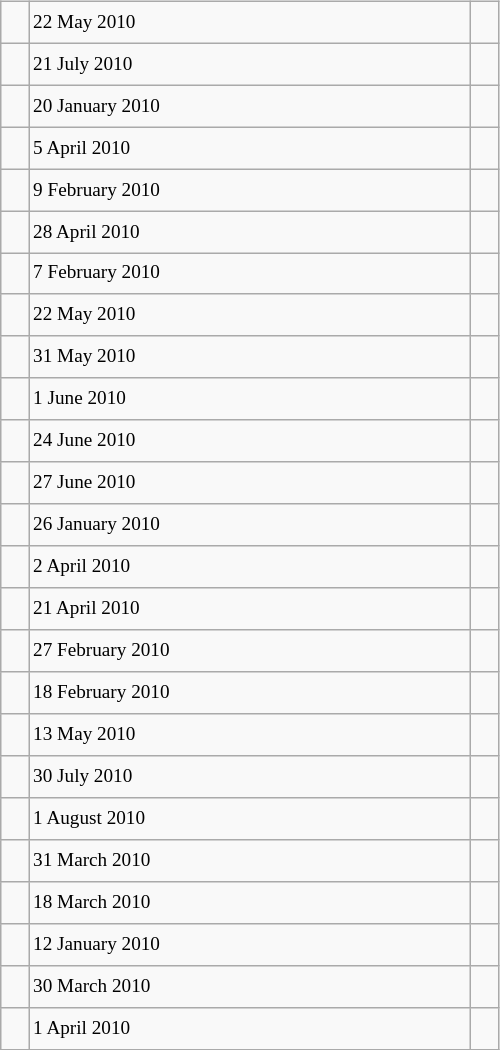<table class="wikitable" style="font-size: 80%; float: left; width: 26em; margin-right: 1em; height: 700px">
<tr>
<td></td>
<td>22 May 2010</td>
<td></td>
</tr>
<tr>
<td></td>
<td>21 July 2010</td>
<td></td>
</tr>
<tr>
<td></td>
<td>20 January 2010</td>
<td></td>
</tr>
<tr>
<td></td>
<td>5 April 2010</td>
<td></td>
</tr>
<tr>
<td></td>
<td>9 February 2010</td>
<td></td>
</tr>
<tr>
<td></td>
<td>28 April 2010</td>
<td></td>
</tr>
<tr>
<td></td>
<td>7 February 2010</td>
<td></td>
</tr>
<tr>
<td></td>
<td>22 May 2010</td>
<td></td>
</tr>
<tr>
<td></td>
<td>31 May 2010</td>
<td></td>
</tr>
<tr>
<td></td>
<td>1 June 2010</td>
<td></td>
</tr>
<tr>
<td></td>
<td>24 June 2010</td>
<td></td>
</tr>
<tr>
<td></td>
<td>27 June 2010</td>
<td></td>
</tr>
<tr>
<td></td>
<td>26 January 2010</td>
<td></td>
</tr>
<tr>
<td></td>
<td>2 April 2010</td>
<td></td>
</tr>
<tr>
<td></td>
<td>21 April 2010</td>
<td></td>
</tr>
<tr>
<td></td>
<td>27 February 2010</td>
<td></td>
</tr>
<tr>
<td></td>
<td>18 February 2010</td>
<td></td>
</tr>
<tr>
<td></td>
<td>13 May 2010</td>
<td></td>
</tr>
<tr>
<td></td>
<td>30 July 2010</td>
<td></td>
</tr>
<tr>
<td></td>
<td>1 August 2010</td>
<td></td>
</tr>
<tr>
<td></td>
<td>31 March 2010</td>
<td></td>
</tr>
<tr>
<td></td>
<td>18 March 2010</td>
<td></td>
</tr>
<tr>
<td></td>
<td>12 January 2010</td>
<td></td>
</tr>
<tr>
<td></td>
<td>30 March 2010</td>
<td></td>
</tr>
<tr>
<td></td>
<td>1 April 2010</td>
<td></td>
</tr>
</table>
